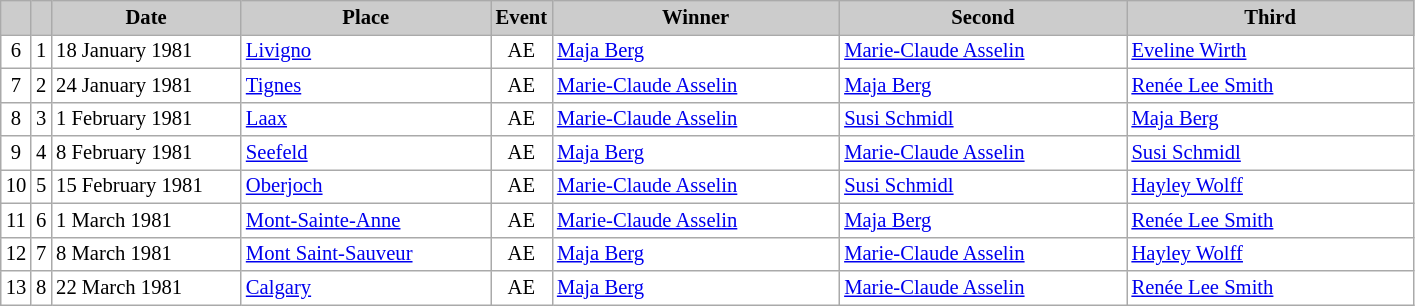<table class="wikitable plainrowheaders" style="background:#fff; font-size:86%; line-height:16px; border:grey solid 1px; border-collapse:collapse;">
<tr style="background:#ccc; text-align:center;">
<th scope="col" style="background:#ccc; width=20 px;"></th>
<th scope="col" style="background:#ccc; width=30 px;"></th>
<th scope="col" style="background:#ccc; width:120px;">Date</th>
<th scope="col" style="background:#ccc; width:160px;">Place</th>
<th scope="col" style="background:#ccc; width:15px;">Event</th>
<th scope="col" style="background:#ccc; width:185px;">Winner</th>
<th scope="col" style="background:#ccc; width:185px;">Second</th>
<th scope="col" style="background:#ccc; width:185px;">Third</th>
</tr>
<tr>
<td align=center>6</td>
<td align=center>1</td>
<td>18 January 1981</td>
<td> <a href='#'>Livigno</a></td>
<td align=center>AE</td>
<td> <a href='#'>Maja Berg</a></td>
<td> <a href='#'>Marie-Claude Asselin</a></td>
<td> <a href='#'>Eveline Wirth</a></td>
</tr>
<tr>
<td align=center>7</td>
<td align=center>2</td>
<td>24 January 1981</td>
<td> <a href='#'>Tignes</a></td>
<td align=center>AE</td>
<td> <a href='#'>Marie-Claude Asselin</a></td>
<td> <a href='#'>Maja Berg</a></td>
<td> <a href='#'>Renée Lee Smith</a></td>
</tr>
<tr>
<td align=center>8</td>
<td align=center>3</td>
<td>1 February 1981</td>
<td> <a href='#'>Laax</a></td>
<td align=center>AE</td>
<td> <a href='#'>Marie-Claude Asselin</a></td>
<td> <a href='#'>Susi Schmidl</a></td>
<td> <a href='#'>Maja Berg</a></td>
</tr>
<tr>
<td align=center>9</td>
<td align=center>4</td>
<td>8 February 1981</td>
<td> <a href='#'>Seefeld</a></td>
<td align=center>AE</td>
<td> <a href='#'>Maja Berg</a></td>
<td> <a href='#'>Marie-Claude Asselin</a></td>
<td> <a href='#'>Susi Schmidl</a></td>
</tr>
<tr>
<td align=center>10</td>
<td align=center>5</td>
<td>15 February 1981</td>
<td> <a href='#'>Oberjoch</a></td>
<td align=center>AE</td>
<td> <a href='#'>Marie-Claude Asselin</a></td>
<td> <a href='#'>Susi Schmidl</a></td>
<td> <a href='#'>Hayley Wolff</a></td>
</tr>
<tr>
<td align=center>11</td>
<td align=center>6</td>
<td>1 March 1981</td>
<td> <a href='#'>Mont-Sainte-Anne</a></td>
<td align=center>AE</td>
<td> <a href='#'>Marie-Claude Asselin</a></td>
<td> <a href='#'>Maja Berg</a></td>
<td> <a href='#'>Renée Lee Smith</a></td>
</tr>
<tr>
<td align=center>12</td>
<td align=center>7</td>
<td>8 March 1981</td>
<td> <a href='#'>Mont Saint-Sauveur</a></td>
<td align=center>AE</td>
<td> <a href='#'>Maja Berg</a></td>
<td> <a href='#'>Marie-Claude Asselin</a></td>
<td> <a href='#'>Hayley Wolff</a></td>
</tr>
<tr>
<td align=center>13</td>
<td align=center>8</td>
<td>22 March 1981</td>
<td> <a href='#'>Calgary</a></td>
<td align=center>AE</td>
<td> <a href='#'>Maja Berg</a></td>
<td> <a href='#'>Marie-Claude Asselin</a></td>
<td> <a href='#'>Renée Lee Smith</a></td>
</tr>
</table>
